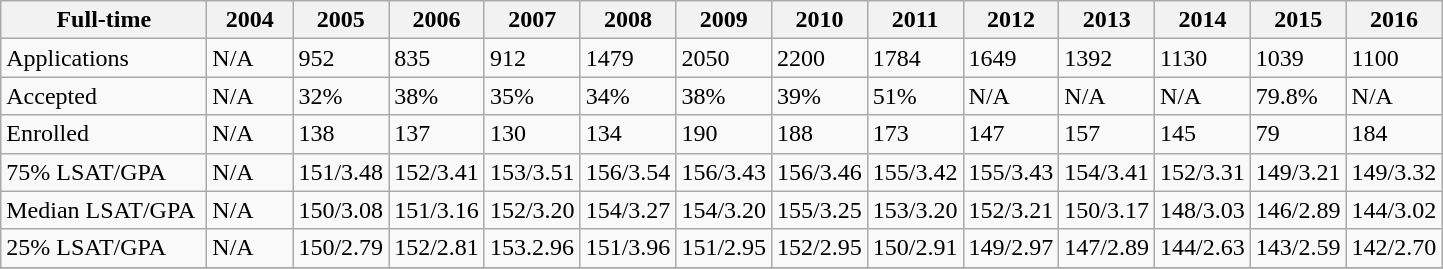<table class="wikitable" border="1">
<tr>
<th width = "130">Full-time</th>
<th width = "50">2004</th>
<th width = "50">2005</th>
<th width = "50">2006</th>
<th width = "50">2007</th>
<th width = "50">2008</th>
<th width = "50">2009</th>
<th width = "50">2010</th>
<th width = "50">2011</th>
<th width = "50">2012</th>
<th width = "50">2013</th>
<th width = "50">2014</th>
<th width = "50">2015</th>
<th width = "50">2016</th>
</tr>
<tr>
<td>Applications</td>
<td>N/A</td>
<td>952</td>
<td>835</td>
<td>912</td>
<td>1479</td>
<td>2050</td>
<td>2200</td>
<td>1784</td>
<td>1649</td>
<td>1392</td>
<td>1130</td>
<td>1039</td>
<td>1100</td>
</tr>
<tr>
<td>Accepted</td>
<td>N/A</td>
<td>32%</td>
<td>38%</td>
<td>35%</td>
<td>34%</td>
<td>38%</td>
<td>39%</td>
<td>51%</td>
<td>N/A</td>
<td>N/A</td>
<td>N/A</td>
<td>79.8%</td>
<td>N/A</td>
</tr>
<tr>
<td>Enrolled</td>
<td>N/A</td>
<td>138</td>
<td>137</td>
<td>130</td>
<td>134</td>
<td>190</td>
<td>188</td>
<td>173</td>
<td>147</td>
<td>157</td>
<td>145</td>
<td>79</td>
<td>184</td>
</tr>
<tr>
<td>75% LSAT/GPA</td>
<td>N/A</td>
<td>151/3.48</td>
<td>152/3.41</td>
<td>153/3.51</td>
<td>156/3.54</td>
<td>156/3.43</td>
<td>156/3.46</td>
<td>155/3.42</td>
<td>155/3.43</td>
<td>154/3.41</td>
<td>152/3.31</td>
<td>149/3.21</td>
<td>149/3.32</td>
</tr>
<tr>
<td>Median LSAT/GPA</td>
<td>N/A</td>
<td>150/3.08</td>
<td>151/3.16</td>
<td>152/3.20</td>
<td>154/3.27</td>
<td>154/3.20</td>
<td>155/3.25</td>
<td>153/3.20</td>
<td>152/3.21</td>
<td>150/3.17</td>
<td>148/3.03</td>
<td>146/2.89</td>
<td>144/3.02</td>
</tr>
<tr>
<td>25% LSAT/GPA</td>
<td>N/A</td>
<td>150/2.79</td>
<td>152/2.81</td>
<td>153.2.96</td>
<td>151/3.96</td>
<td>151/2.95</td>
<td>152/2.95</td>
<td>150/2.91</td>
<td>149/2.97</td>
<td>147/2.89</td>
<td>144/2.63</td>
<td>143/2.59</td>
<td>142/2.70</td>
</tr>
<tr>
</tr>
</table>
